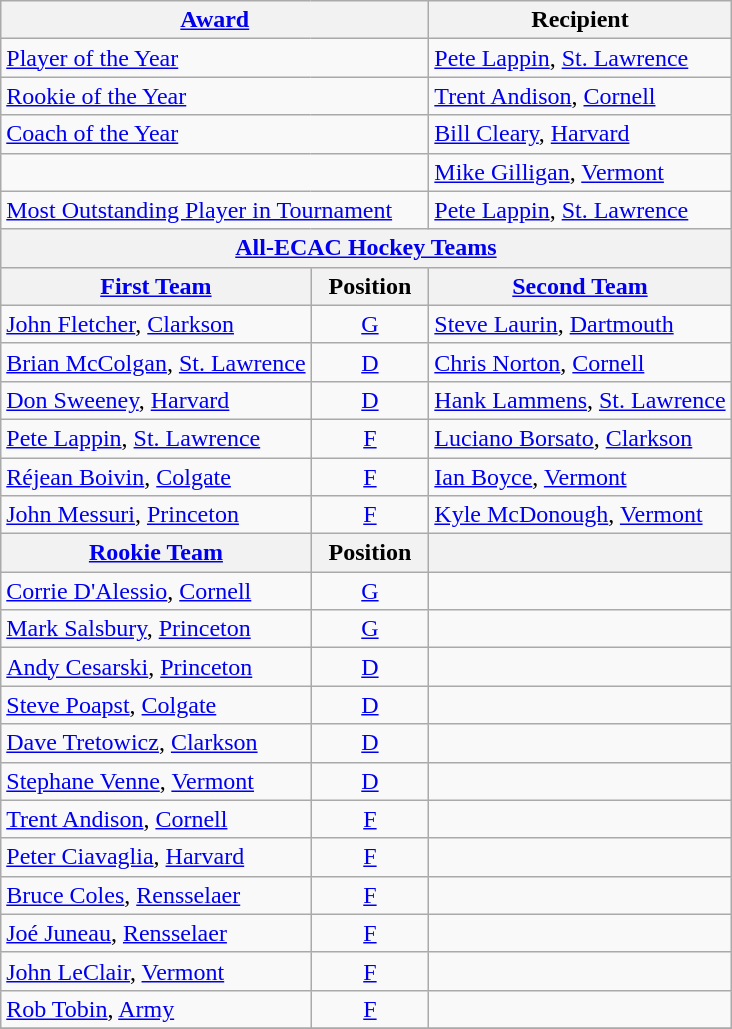<table class="wikitable">
<tr>
<th colspan=2><a href='#'>Award</a></th>
<th>Recipient</th>
</tr>
<tr>
<td colspan=2><a href='#'>Player of the Year</a></td>
<td><a href='#'>Pete Lappin</a>, <a href='#'>St. Lawrence</a></td>
</tr>
<tr>
<td colspan=2><a href='#'>Rookie of the Year</a></td>
<td><a href='#'>Trent Andison</a>, <a href='#'>Cornell</a></td>
</tr>
<tr>
<td colspan=2><a href='#'>Coach of the Year</a></td>
<td><a href='#'>Bill Cleary</a>, <a href='#'>Harvard</a></td>
</tr>
<tr>
<td colspan=2></td>
<td><a href='#'>Mike Gilligan</a>, <a href='#'>Vermont</a></td>
</tr>
<tr>
<td colspan=2><a href='#'>Most Outstanding Player in Tournament</a></td>
<td><a href='#'>Pete Lappin</a>, <a href='#'>St. Lawrence</a></td>
</tr>
<tr>
<th colspan=3><a href='#'>All-ECAC Hockey Teams</a></th>
</tr>
<tr>
<th><a href='#'>First Team</a></th>
<th>  Position  </th>
<th><a href='#'>Second Team</a></th>
</tr>
<tr>
<td><a href='#'>John Fletcher</a>, <a href='#'>Clarkson</a></td>
<td align=center><a href='#'>G</a></td>
<td><a href='#'>Steve Laurin</a>, <a href='#'>Dartmouth</a></td>
</tr>
<tr>
<td><a href='#'>Brian McColgan</a>, <a href='#'>St. Lawrence</a></td>
<td align=center><a href='#'>D</a></td>
<td><a href='#'>Chris Norton</a>, <a href='#'>Cornell</a></td>
</tr>
<tr>
<td><a href='#'>Don Sweeney</a>, <a href='#'>Harvard</a></td>
<td align=center><a href='#'>D</a></td>
<td><a href='#'>Hank Lammens</a>, <a href='#'>St. Lawrence</a></td>
</tr>
<tr>
<td><a href='#'>Pete Lappin</a>, <a href='#'>St. Lawrence</a></td>
<td align=center><a href='#'>F</a></td>
<td><a href='#'>Luciano Borsato</a>, <a href='#'>Clarkson</a></td>
</tr>
<tr>
<td><a href='#'>Réjean Boivin</a>, <a href='#'>Colgate</a></td>
<td align=center><a href='#'>F</a></td>
<td><a href='#'>Ian Boyce</a>, <a href='#'>Vermont</a></td>
</tr>
<tr>
<td><a href='#'>John Messuri</a>, <a href='#'>Princeton</a></td>
<td align=center><a href='#'>F</a></td>
<td><a href='#'>Kyle McDonough</a>, <a href='#'>Vermont</a></td>
</tr>
<tr>
<th><a href='#'>Rookie Team</a></th>
<th>  Position  </th>
<th></th>
</tr>
<tr>
<td><a href='#'>Corrie D'Alessio</a>, <a href='#'>Cornell</a></td>
<td align=center><a href='#'>G</a></td>
<td></td>
</tr>
<tr>
<td><a href='#'>Mark Salsbury</a>, <a href='#'>Princeton</a></td>
<td align=center><a href='#'>G</a></td>
<td></td>
</tr>
<tr>
<td><a href='#'>Andy Cesarski</a>, <a href='#'>Princeton</a></td>
<td align=center><a href='#'>D</a></td>
<td></td>
</tr>
<tr>
<td><a href='#'>Steve Poapst</a>, <a href='#'>Colgate</a></td>
<td align=center><a href='#'>D</a></td>
<td></td>
</tr>
<tr>
<td><a href='#'>Dave Tretowicz</a>, <a href='#'>Clarkson</a></td>
<td align=center><a href='#'>D</a></td>
<td></td>
</tr>
<tr>
<td><a href='#'>Stephane Venne</a>, <a href='#'>Vermont</a></td>
<td align=center><a href='#'>D</a></td>
<td></td>
</tr>
<tr>
<td><a href='#'>Trent Andison</a>, <a href='#'>Cornell</a></td>
<td align=center><a href='#'>F</a></td>
<td></td>
</tr>
<tr>
<td><a href='#'>Peter Ciavaglia</a>, <a href='#'>Harvard</a></td>
<td align=center><a href='#'>F</a></td>
<td></td>
</tr>
<tr>
<td><a href='#'>Bruce Coles</a>, <a href='#'>Rensselaer</a></td>
<td align=center><a href='#'>F</a></td>
<td></td>
</tr>
<tr>
<td><a href='#'>Joé Juneau</a>, <a href='#'>Rensselaer</a></td>
<td align=center><a href='#'>F</a></td>
<td></td>
</tr>
<tr>
<td><a href='#'>John LeClair</a>, <a href='#'>Vermont</a></td>
<td align=center><a href='#'>F</a></td>
<td></td>
</tr>
<tr>
<td><a href='#'>Rob Tobin</a>, <a href='#'>Army</a></td>
<td align=center><a href='#'>F</a></td>
<td></td>
</tr>
<tr>
</tr>
</table>
